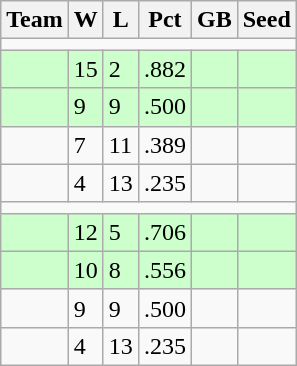<table class="wikitable">
<tr>
<th>Team</th>
<th>W</th>
<th>L</th>
<th>Pct</th>
<th>GB</th>
<th>Seed</th>
</tr>
<tr>
<td colspan=6></td>
</tr>
<tr bgcolor="#ccffcc">
<td></td>
<td>15</td>
<td>2</td>
<td>.882</td>
<td></td>
<td></td>
</tr>
<tr bgcolor="#ccffcc">
<td></td>
<td>9</td>
<td>9</td>
<td>.500</td>
<td></td>
<td></td>
</tr>
<tr>
<td></td>
<td>7</td>
<td>11</td>
<td>.389</td>
<td></td>
<td></td>
</tr>
<tr>
<td></td>
<td>4</td>
<td>13</td>
<td>.235</td>
<td></td>
<td></td>
</tr>
<tr>
<td colspan=6></td>
</tr>
<tr bgcolor="#ccffcc">
<td></td>
<td>12</td>
<td>5</td>
<td>.706</td>
<td></td>
<td></td>
</tr>
<tr bgcolor="#ccffcc">
<td></td>
<td>10</td>
<td>8</td>
<td>.556</td>
<td></td>
<td></td>
</tr>
<tr>
<td></td>
<td>9</td>
<td>9</td>
<td>.500</td>
<td></td>
<td></td>
</tr>
<tr>
<td></td>
<td>4</td>
<td>13</td>
<td>.235</td>
<td></td>
<td></td>
</tr>
</table>
